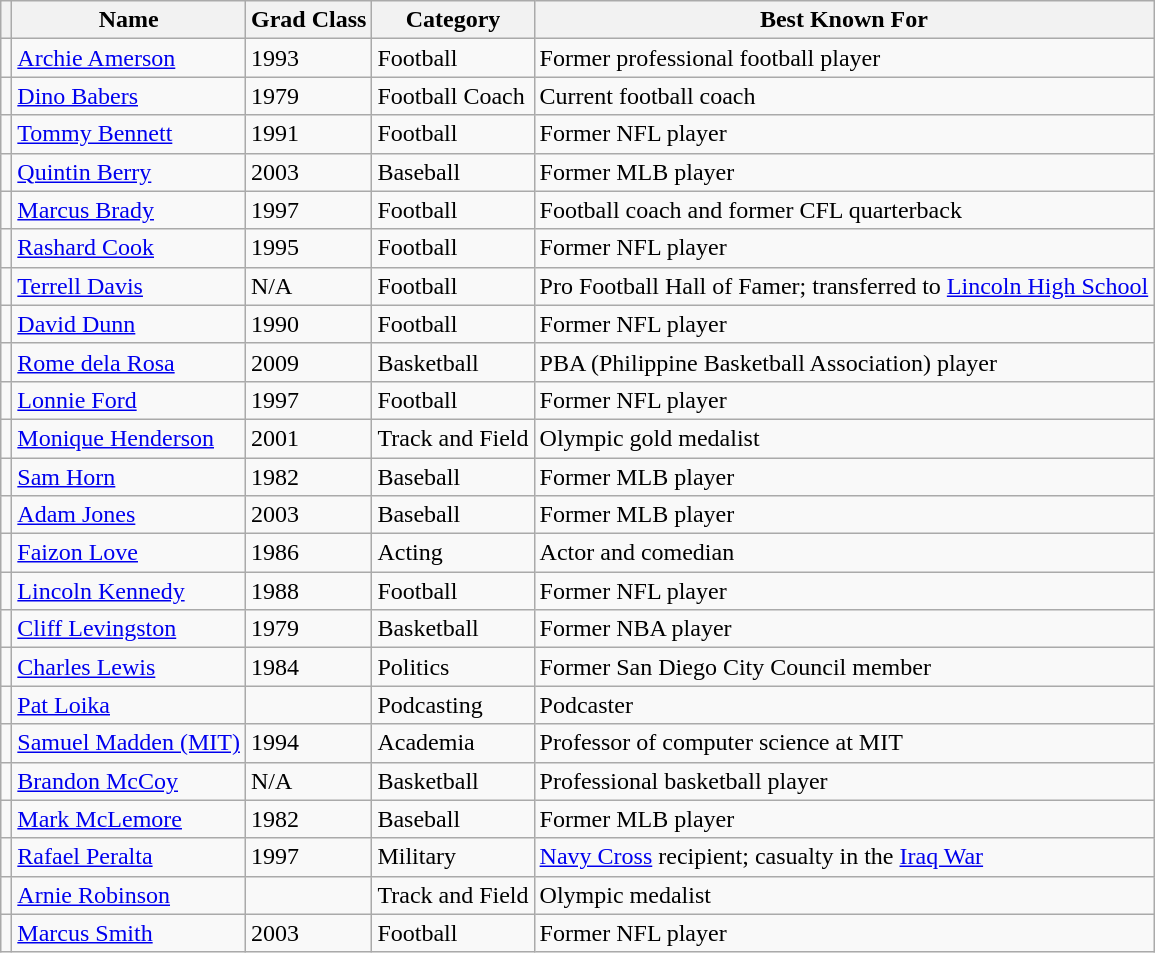<table class="wikitable sortable plainrowheaders">
<tr>
<th></th>
<th scope="col">Name</th>
<th scope="col">Grad Class</th>
<th scope="col">Category</th>
<th scope="col">Best Known For</th>
</tr>
<tr>
<td></td>
<td><a href='#'>Archie Amerson</a></td>
<td>1993</td>
<td>Football</td>
<td>Former professional football player</td>
</tr>
<tr>
<td></td>
<td><a href='#'>Dino Babers</a></td>
<td>1979</td>
<td>Football Coach</td>
<td>Current football coach</td>
</tr>
<tr>
<td></td>
<td><a href='#'>Tommy Bennett</a></td>
<td>1991</td>
<td>Football</td>
<td>Former NFL player</td>
</tr>
<tr>
<td></td>
<td><a href='#'>Quintin Berry</a></td>
<td>2003</td>
<td>Baseball</td>
<td>Former MLB player</td>
</tr>
<tr>
<td></td>
<td><a href='#'>Marcus Brady</a></td>
<td>1997</td>
<td>Football</td>
<td>Football coach and former CFL quarterback</td>
</tr>
<tr>
<td></td>
<td><a href='#'>Rashard Cook</a></td>
<td>1995</td>
<td>Football</td>
<td>Former NFL player</td>
</tr>
<tr>
<td></td>
<td><a href='#'>Terrell Davis</a></td>
<td>N/A</td>
<td>Football</td>
<td>Pro Football Hall of Famer; transferred to <a href='#'>Lincoln High School</a></td>
</tr>
<tr>
<td></td>
<td><a href='#'>David Dunn</a></td>
<td>1990</td>
<td>Football</td>
<td>Former NFL player</td>
</tr>
<tr>
<td></td>
<td><a href='#'>Rome dela Rosa</a></td>
<td>2009</td>
<td>Basketball</td>
<td>PBA (Philippine Basketball Association) player</td>
</tr>
<tr>
<td></td>
<td><a href='#'>Lonnie Ford</a></td>
<td>1997</td>
<td>Football</td>
<td>Former NFL player</td>
</tr>
<tr>
<td></td>
<td><a href='#'>Monique Henderson</a></td>
<td>2001</td>
<td>Track and Field</td>
<td>Olympic gold medalist</td>
</tr>
<tr>
<td></td>
<td><a href='#'>Sam Horn</a></td>
<td>1982</td>
<td>Baseball</td>
<td>Former MLB player</td>
</tr>
<tr>
<td></td>
<td><a href='#'>Adam Jones</a></td>
<td>2003</td>
<td>Baseball</td>
<td>Former MLB player</td>
</tr>
<tr>
<td></td>
<td><a href='#'>Faizon Love</a></td>
<td>1986</td>
<td>Acting</td>
<td>Actor and comedian</td>
</tr>
<tr>
<td></td>
<td><a href='#'>Lincoln Kennedy</a></td>
<td>1988</td>
<td>Football</td>
<td>Former NFL player</td>
</tr>
<tr>
<td></td>
<td><a href='#'>Cliff Levingston</a></td>
<td>1979</td>
<td>Basketball</td>
<td>Former NBA player</td>
</tr>
<tr>
<td></td>
<td><a href='#'>Charles Lewis</a></td>
<td>1984</td>
<td>Politics</td>
<td>Former San Diego City Council member</td>
</tr>
<tr>
<td></td>
<td><a href='#'>Pat Loika</a></td>
<td></td>
<td>Podcasting</td>
<td>Podcaster</td>
</tr>
<tr>
<td></td>
<td><a href='#'>Samuel Madden (MIT)</a></td>
<td>1994</td>
<td>Academia</td>
<td>Professor of computer science at MIT</td>
</tr>
<tr>
<td></td>
<td><a href='#'>Brandon McCoy</a></td>
<td>N/A</td>
<td>Basketball</td>
<td>Professional basketball player</td>
</tr>
<tr>
<td></td>
<td><a href='#'>Mark McLemore</a></td>
<td>1982</td>
<td>Baseball</td>
<td>Former MLB player</td>
</tr>
<tr>
<td></td>
<td><a href='#'>Rafael Peralta</a></td>
<td>1997</td>
<td>Military</td>
<td><a href='#'>Navy Cross</a> recipient; casualty in the <a href='#'>Iraq War</a></td>
</tr>
<tr>
<td></td>
<td><a href='#'>Arnie Robinson</a></td>
<td></td>
<td>Track and Field</td>
<td>Olympic medalist</td>
</tr>
<tr>
<td></td>
<td><a href='#'>Marcus Smith</a></td>
<td>2003</td>
<td>Football</td>
<td>Former NFL player</td>
</tr>
</table>
